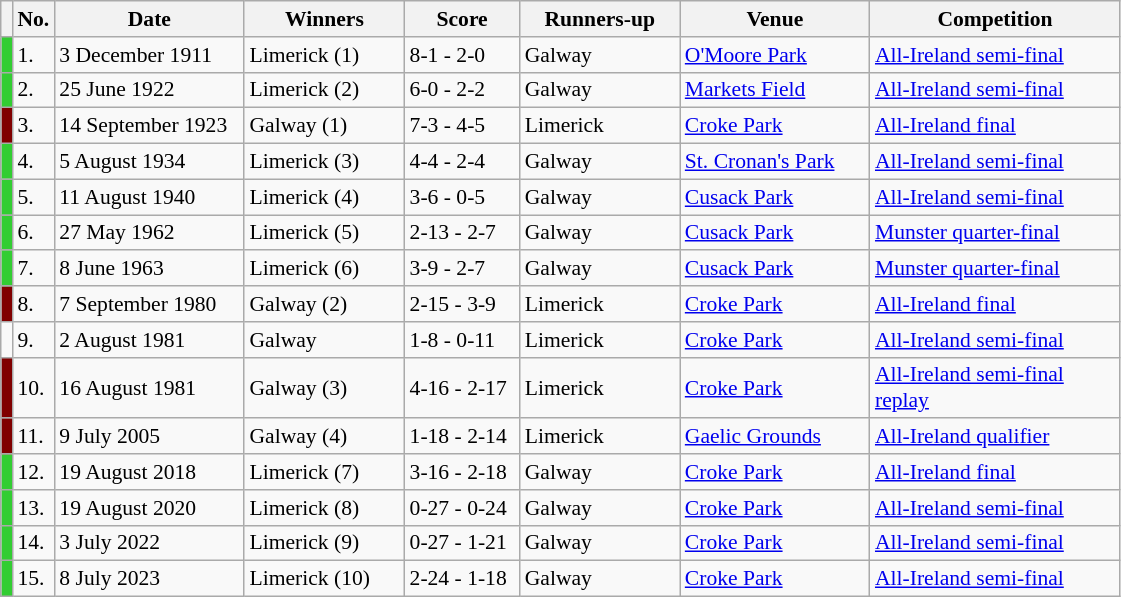<table class="wikitable" style="font-size:90%">
<tr>
<th width=1></th>
<th width=5>No.</th>
<th width=120>Date</th>
<th width=100>Winners</th>
<th width=70>Score</th>
<th width=100>Runners-up</th>
<th width=120>Venue</th>
<th width=160>Competition</th>
</tr>
<tr>
<td style="background-color:#32CD32"></td>
<td>1.</td>
<td>3 December 1911</td>
<td>Limerick (1)</td>
<td>8-1 - 2-0</td>
<td>Galway</td>
<td><a href='#'>O'Moore Park</a></td>
<td><a href='#'>All-Ireland semi-final</a></td>
</tr>
<tr>
<td style="background-color:#32CD32"></td>
<td>2.</td>
<td>25 June 1922</td>
<td>Limerick (2)</td>
<td>6-0 - 2-2</td>
<td>Galway</td>
<td><a href='#'>Markets Field</a></td>
<td><a href='#'>All-Ireland semi-final</a></td>
</tr>
<tr>
<td style="background-color:#800000"></td>
<td>3.</td>
<td>14 September 1923</td>
<td>Galway (1)</td>
<td>7-3 - 4-5</td>
<td>Limerick</td>
<td><a href='#'>Croke Park</a></td>
<td><a href='#'>All-Ireland final</a></td>
</tr>
<tr>
<td style="background-color:#32CD32"></td>
<td>4.</td>
<td>5 August 1934</td>
<td>Limerick (3)</td>
<td>4-4 - 2-4</td>
<td>Galway</td>
<td><a href='#'>St. Cronan's Park</a></td>
<td><a href='#'>All-Ireland semi-final</a></td>
</tr>
<tr>
<td style="background-color:#32CD32"></td>
<td>5.</td>
<td>11 August 1940</td>
<td>Limerick (4)</td>
<td>3-6 - 0-5</td>
<td>Galway</td>
<td><a href='#'>Cusack Park</a></td>
<td><a href='#'>All-Ireland semi-final</a></td>
</tr>
<tr>
<td style="background-color:#32CD32"></td>
<td>6.</td>
<td>27 May 1962</td>
<td>Limerick (5)</td>
<td>2-13 - 2-7</td>
<td>Galway</td>
<td><a href='#'>Cusack Park</a></td>
<td><a href='#'>Munster quarter-final</a></td>
</tr>
<tr>
<td style="background-color:#32CD32"></td>
<td>7.</td>
<td>8 June 1963</td>
<td>Limerick (6)</td>
<td>3-9 - 2-7</td>
<td>Galway</td>
<td><a href='#'>Cusack Park</a></td>
<td><a href='#'>Munster quarter-final</a></td>
</tr>
<tr>
<td style="background-color:#800000"></td>
<td>8.</td>
<td>7 September 1980</td>
<td>Galway (2)</td>
<td>2-15 - 3-9</td>
<td>Limerick</td>
<td><a href='#'>Croke Park</a></td>
<td><a href='#'>All-Ireland final</a></td>
</tr>
<tr>
<td></td>
<td>9.</td>
<td>2 August 1981</td>
<td>Galway</td>
<td>1-8 - 0-11</td>
<td>Limerick</td>
<td><a href='#'>Croke Park</a></td>
<td><a href='#'>All-Ireland semi-final</a></td>
</tr>
<tr>
<td style="background-color:#800000"></td>
<td>10.</td>
<td>16 August 1981</td>
<td>Galway (3)</td>
<td>4-16 - 2-17</td>
<td>Limerick</td>
<td><a href='#'>Croke Park</a></td>
<td><a href='#'>All-Ireland semi-final replay</a></td>
</tr>
<tr>
<td style="background-color:#800000"></td>
<td>11.</td>
<td>9 July 2005</td>
<td>Galway (4)</td>
<td>1-18 - 2-14</td>
<td>Limerick</td>
<td><a href='#'>Gaelic Grounds</a></td>
<td><a href='#'>All-Ireland qualifier</a></td>
</tr>
<tr>
<td style="background-color:#32CD32"></td>
<td>12.</td>
<td>19 August 2018</td>
<td>Limerick (7)</td>
<td>3-16 - 2-18</td>
<td>Galway</td>
<td><a href='#'>Croke Park</a></td>
<td><a href='#'>All-Ireland final</a></td>
</tr>
<tr>
<td style="background-color:#32CD32"></td>
<td>13.</td>
<td>19 August 2020</td>
<td>Limerick (8)</td>
<td>0-27 - 0-24</td>
<td>Galway</td>
<td><a href='#'>Croke Park</a></td>
<td><a href='#'>All-Ireland semi-final</a></td>
</tr>
<tr>
<td style="background-color:#32CD32"></td>
<td>14.</td>
<td>3 July 2022</td>
<td>Limerick (9)</td>
<td>0-27 - 1-21</td>
<td>Galway</td>
<td><a href='#'>Croke Park</a></td>
<td><a href='#'>All-Ireland semi-final</a></td>
</tr>
<tr>
<td style="background-color:#32CD32"></td>
<td>15.</td>
<td>8 July 2023</td>
<td>Limerick (10)</td>
<td>2-24 - 1-18</td>
<td>Galway</td>
<td><a href='#'>Croke Park</a></td>
<td><a href='#'>All-Ireland semi-final</a></td>
</tr>
</table>
